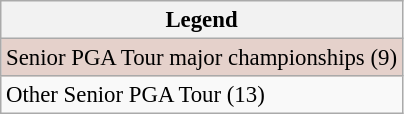<table class="wikitable" style="font-size:95%;">
<tr>
<th>Legend</th>
</tr>
<tr style="background:#e5d1cb;">
<td>Senior PGA Tour major championships (9)</td>
</tr>
<tr>
<td>Other Senior PGA Tour (13)</td>
</tr>
</table>
